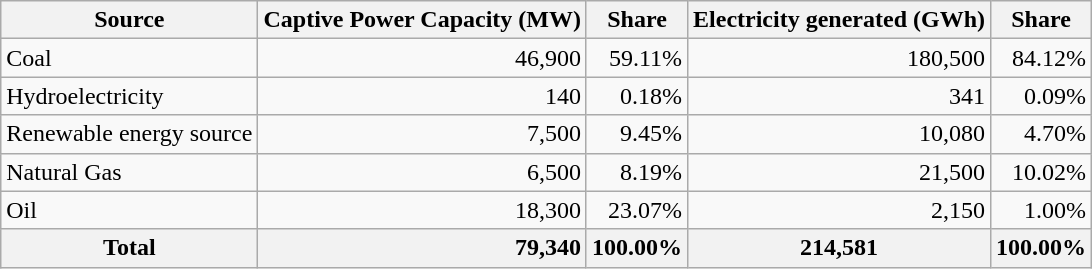<table class="wikitable sortable static-row-numbers static-row-header-text sort-under-center hover-highlight" "style="font-size: 100%">
<tr>
<th>Source</th>
<th>Captive Power Capacity (MW)</th>
<th>Share</th>
<th>Electricity generated (GWh)</th>
<th>Share</th>
</tr>
<tr>
<td>Coal</td>
<td style="text-align:right;">46,900</td>
<td style="text-align:right;">59.11%</td>
<td align="right">180,500</td>
<td align="right">84.12%</td>
</tr>
<tr>
<td>Hydroelectricity</td>
<td style="text-align:right;">140</td>
<td style="text-align:right;">0.18%</td>
<td align="right">341</td>
<td align="right">0.09%</td>
</tr>
<tr>
<td>Renewable energy source</td>
<td style="text-align:right;">7,500</td>
<td style="text-align:right;">9.45%</td>
<td align="right">10,080</td>
<td align="right">4.70%</td>
</tr>
<tr>
<td>Natural Gas</td>
<td style="text-align:right;">6,500</td>
<td style="text-align:right;">8.19%</td>
<td align="right">21,500</td>
<td align="right">10.02%</td>
</tr>
<tr>
<td>Oil</td>
<td style="text-align:right;">18,300</td>
<td style="text-align:right;">23.07%</td>
<td align="right">2,150</td>
<td align="right">1.00%</td>
</tr>
<tr>
<th><strong>Total</strong></th>
<th style="text-align:right;"><strong>79,340</strong></th>
<th style="text-align:right;">100.00%</th>
<th align="right"><strong> 214,581</strong></th>
<th align="right">100.00%</th>
</tr>
</table>
